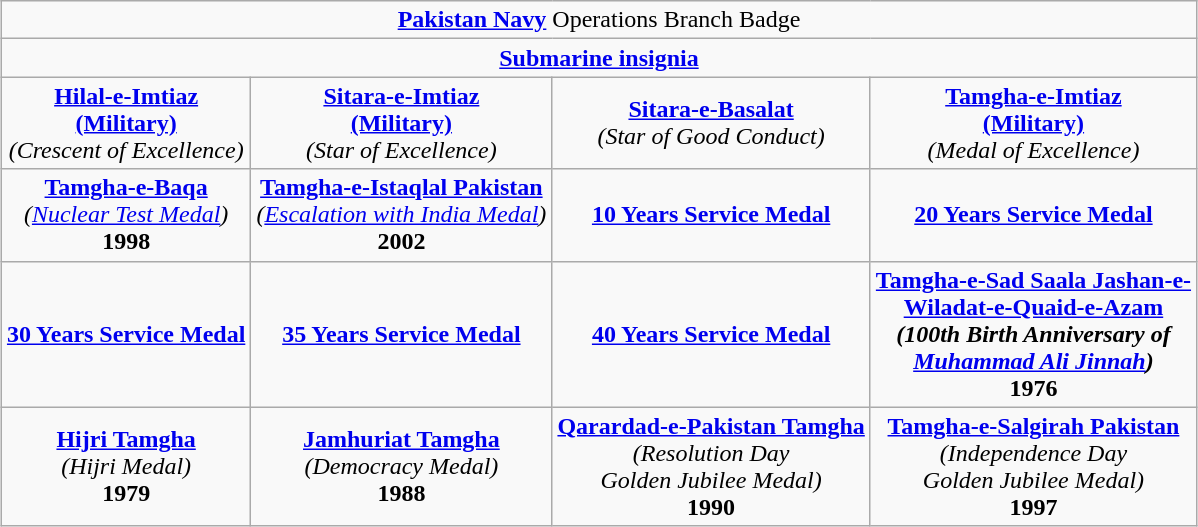<table class="wikitable" style="margin:1em auto; text-align:center;">
<tr>
<td colspan="4"><strong><a href='#'>Pakistan Navy</a></strong> Operations Branch Badge</td>
</tr>
<tr>
<td colspan="4"><strong><a href='#'>Submarine insignia</a></strong></td>
</tr>
<tr>
<td><strong><a href='#'>Hilal-e-Imtiaz</a></strong><br><strong><a href='#'>(Military)</a></strong><br><em>(Crescent of Excellence)</em></td>
<td><strong><a href='#'>Sitara-e-Imtiaz</a></strong><br><strong><a href='#'>(Military)</a></strong><br><em>(Star of Excellence)</em></td>
<td><strong><a href='#'>Sitara-e-Basalat</a></strong><br><em>(Star of Good Conduct)</em></td>
<td><strong><a href='#'>Tamgha-e-Imtiaz</a></strong><br><strong><a href='#'>(Military)</a></strong><br><em>(Medal of Excellence)</em></td>
</tr>
<tr>
<td><strong><a href='#'>Tamgha-e-Baqa</a></strong><br><em>(<a href='#'>Nuclear Test Medal</a>)</em><br><strong>1998</strong></td>
<td><strong><a href='#'>Tamgha-e-Istaqlal Pakistan</a></strong><br><em>(<a href='#'>Escalation with India Medal</a>)</em><br><strong>2002</strong></td>
<td><strong><a href='#'>10 Years Service Medal</a></strong></td>
<td><strong><a href='#'>20 Years Service Medal</a></strong></td>
</tr>
<tr>
<td><strong><a href='#'>30 Years Service Medal</a></strong></td>
<td><strong><a href='#'>35 Years Service Medal</a></strong></td>
<td><strong><a href='#'>40 Years Service Medal</a></strong></td>
<td><strong><a href='#'>Tamgha-e-Sad Saala Jashan-e-</a></strong><br><strong><a href='#'>Wiladat-e-Quaid-e-Azam</a></strong><br><strong><em>(100th Birth Anniversary of</em></strong><br><strong><em><a href='#'>Muhammad Ali Jinnah</a>)</em></strong><br><strong>1976</strong></td>
</tr>
<tr>
<td><strong><a href='#'>Hijri Tamgha</a></strong><br><em>(Hijri Medal)</em><br><strong>1979</strong></td>
<td><strong><a href='#'>Jamhuriat Tamgha</a></strong><br><em>(Democracy Medal)</em><br><strong>1988</strong></td>
<td><strong><a href='#'>Qarardad-e-Pakistan Tamgha</a></strong><br><em>(Resolution Day</em><br><em>Golden Jubilee Medal)</em><br><strong>1990</strong></td>
<td><strong><a href='#'>Tamgha-e-Salgirah Pakistan</a></strong><br><em>(Independence Day</em><br><em>Golden Jubilee Medal)</em><br><strong>1997</strong></td>
</tr>
</table>
